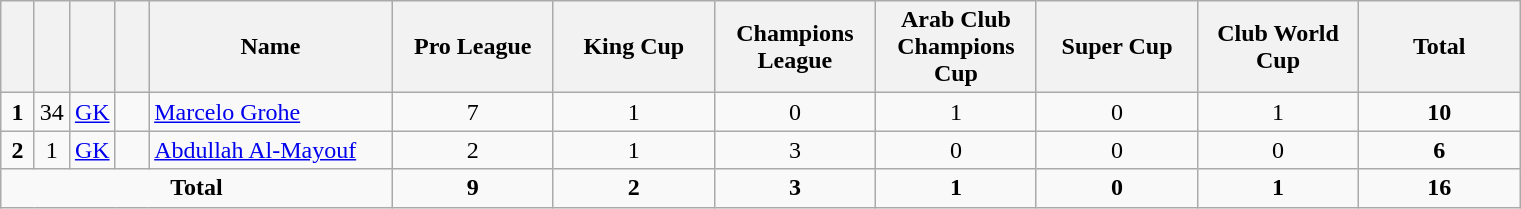<table class="wikitable" style="text-align:center">
<tr>
<th width=15></th>
<th width=15></th>
<th width=15></th>
<th width=15></th>
<th width=155>Name</th>
<th width=100>Pro League</th>
<th width=100>King Cup</th>
<th width=100>Champions League</th>
<th width=100>Arab Club Champions Cup</th>
<th width=100>Super Cup</th>
<th width=100>Club World Cup</th>
<th width=100>Total</th>
</tr>
<tr>
<td><strong>1</strong></td>
<td>34</td>
<td><a href='#'>GK</a></td>
<td></td>
<td align=left><a href='#'>Marcelo Grohe</a></td>
<td>7</td>
<td>1</td>
<td>0</td>
<td>1</td>
<td>0</td>
<td>1</td>
<td><strong>10</strong></td>
</tr>
<tr>
<td><strong>2</strong></td>
<td>1</td>
<td><a href='#'>GK</a></td>
<td></td>
<td align=left><a href='#'>Abdullah Al-Mayouf</a></td>
<td>2</td>
<td>1</td>
<td>3</td>
<td>0</td>
<td>0</td>
<td>0</td>
<td><strong>6</strong></td>
</tr>
<tr>
<td colspan=5><strong>Total</strong></td>
<td><strong>9</strong></td>
<td><strong>2</strong></td>
<td><strong>3</strong></td>
<td><strong>1</strong></td>
<td><strong>0</strong></td>
<td><strong>1</strong></td>
<td><strong>16</strong></td>
</tr>
</table>
